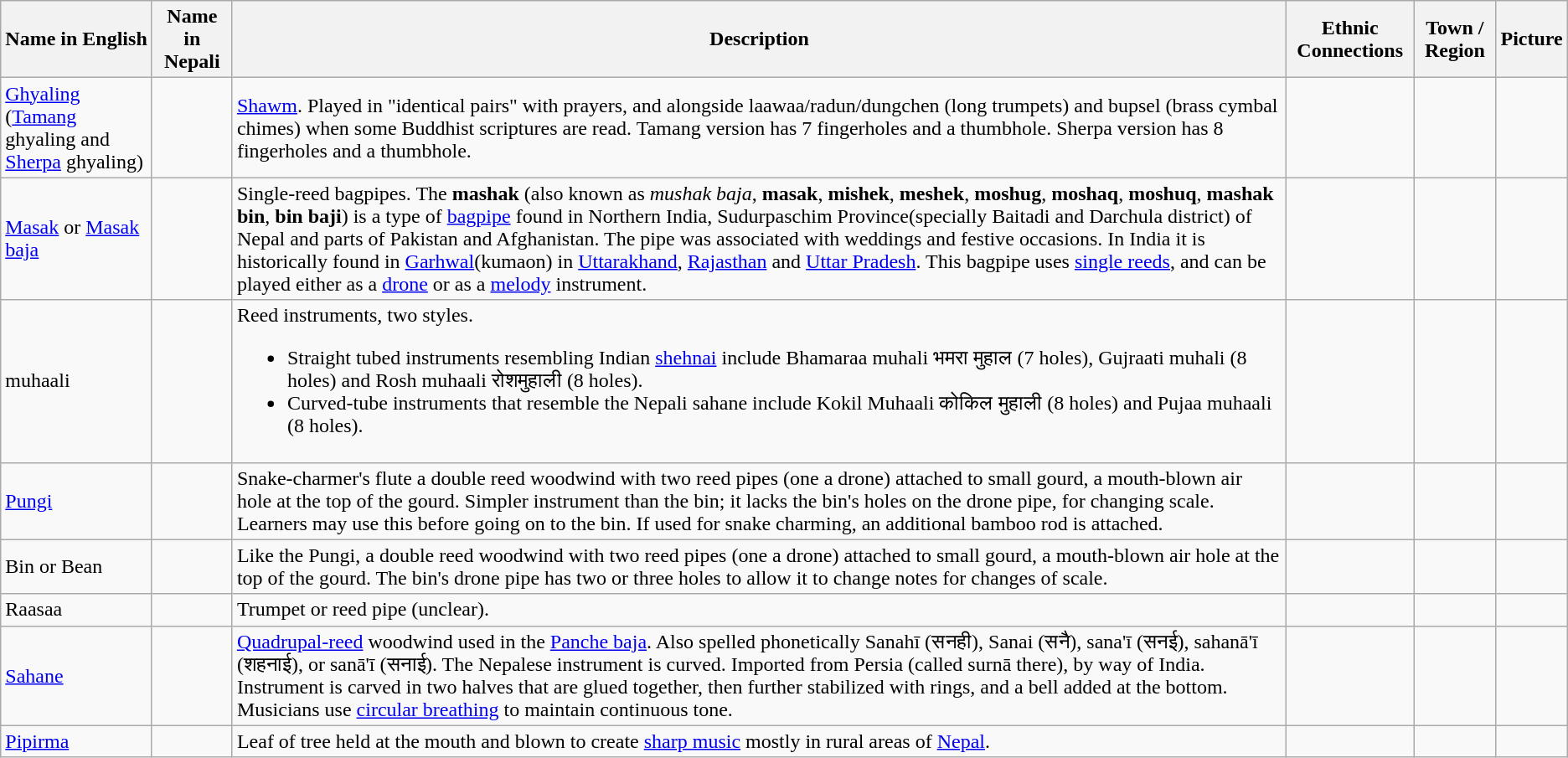<table class="wikitable">
<tr>
<th>Name in English</th>
<th>Name in Nepali</th>
<th>Description</th>
<th>Ethnic Connections</th>
<th>Town / Region</th>
<th>Picture</th>
</tr>
<tr>
<td><a href='#'>Ghyaling</a> (<a href='#'>Tamang</a> ghyaling and <a href='#'>Sherpa</a> ghyaling)</td>
<td></td>
<td><a href='#'>Shawm</a>. Played in "identical pairs" with prayers, and alongside laawaa/radun/dungchen (long trumpets) and bupsel (brass cymbal chimes) when some Buddhist scriptures are read. Tamang version has 7 fingerholes and a thumbhole. Sherpa version has 8 fingerholes and a thumbhole.</td>
<td></td>
<td></td>
<td></td>
</tr>
<tr>
<td><a href='#'>Masak</a> or <a href='#'>Masak baja</a></td>
<td></td>
<td>Single-reed bagpipes. The <strong>mashak</strong> (also known as <em>mushak baja</em>, <strong>masak</strong>, <strong>mishek</strong>, <strong>meshek</strong>, <strong>moshug</strong>, <strong>moshaq</strong>, <strong>moshuq</strong>, <strong>mashak bin</strong>, <strong>bin baji</strong>) is a type of <a href='#'>bagpipe</a> found in Northern India, Sudurpaschim Province(specially Baitadi and Darchula district) of Nepal and parts of Pakistan and Afghanistan. The pipe was associated with weddings and festive occasions. In India it is historically found in <a href='#'>Garhwal</a>(kumaon) in <a href='#'>Uttarakhand</a>, <a href='#'>Rajasthan</a> and <a href='#'>Uttar Pradesh</a>. This bagpipe uses <a href='#'>single reeds</a>, and can be played either as a <a href='#'>drone</a> or as a <a href='#'>melody</a> instrument. </td>
<td></td>
<td></td>
<td></td>
</tr>
<tr>
<td>muhaali</td>
<td></td>
<td>Reed instruments, two styles.<br><ul><li>Straight tubed instruments resembling Indian <a href='#'>shehnai</a> include Bhamaraa muhali भमरा मुहाल (7 holes), Gujraati muhali (8 holes) and Rosh muhaali रोशमुहाली (8 holes).</li><li>Curved-tube instruments that resemble the Nepali sahane include Kokil Muhaali कोकिल मुहाली (8 holes) and Pujaa muhaali (8 holes).</li></ul></td>
<td></td>
<td></td>
<td></td>
</tr>
<tr>
<td><a href='#'>Pungi</a></td>
<td></td>
<td>Snake-charmer's flute a double reed woodwind with two reed pipes (one a drone) attached to small gourd, a mouth-blown air hole at the top of the gourd. Simpler instrument than the bin; it lacks the bin's holes on the drone pipe, for changing scale. Learners may use this before going on to the bin. If used for snake charming, an additional bamboo rod is attached.</td>
<td></td>
<td></td>
<td></td>
</tr>
<tr>
<td>Bin or Bean</td>
<td></td>
<td>Like the Pungi, a double reed woodwind with two reed pipes (one a drone) attached to small gourd, a mouth-blown air hole at the top of the gourd. The bin's drone pipe has two or three holes to allow it to change notes for changes of scale.</td>
<td></td>
<td></td>
<td></td>
</tr>
<tr>
<td>Raasaa</td>
<td></td>
<td>Trumpet or reed pipe (unclear).</td>
<td></td>
<td></td>
<td></td>
</tr>
<tr>
<td><a href='#'>Sahane</a></td>
<td></td>
<td><a href='#'>Quadrupal-reed</a> woodwind used in the <a href='#'>Panche baja</a>. Also spelled phonetically Sanahī (सनही), Sanai (सनै), sana'ī (सनई), sahanā'ī (शहनाई), or sanā'ī (सनाई). The Nepalese instrument is curved. Imported from Persia (called surnā there), by way of India. Instrument is carved in two halves that are glued together, then further stabilized with rings, and a bell added at the bottom. Musicians use <a href='#'>circular breathing</a> to maintain continuous tone.</td>
<td></td>
<td></td>
<td></td>
</tr>
<tr>
<td><a href='#'>Pipirma</a></td>
<td></td>
<td>Leaf of tree held at the mouth and blown to create <a href='#'>sharp music</a> mostly in rural areas of <a href='#'>Nepal</a>.</td>
<td></td>
<td></td>
<td></td>
</tr>
</table>
